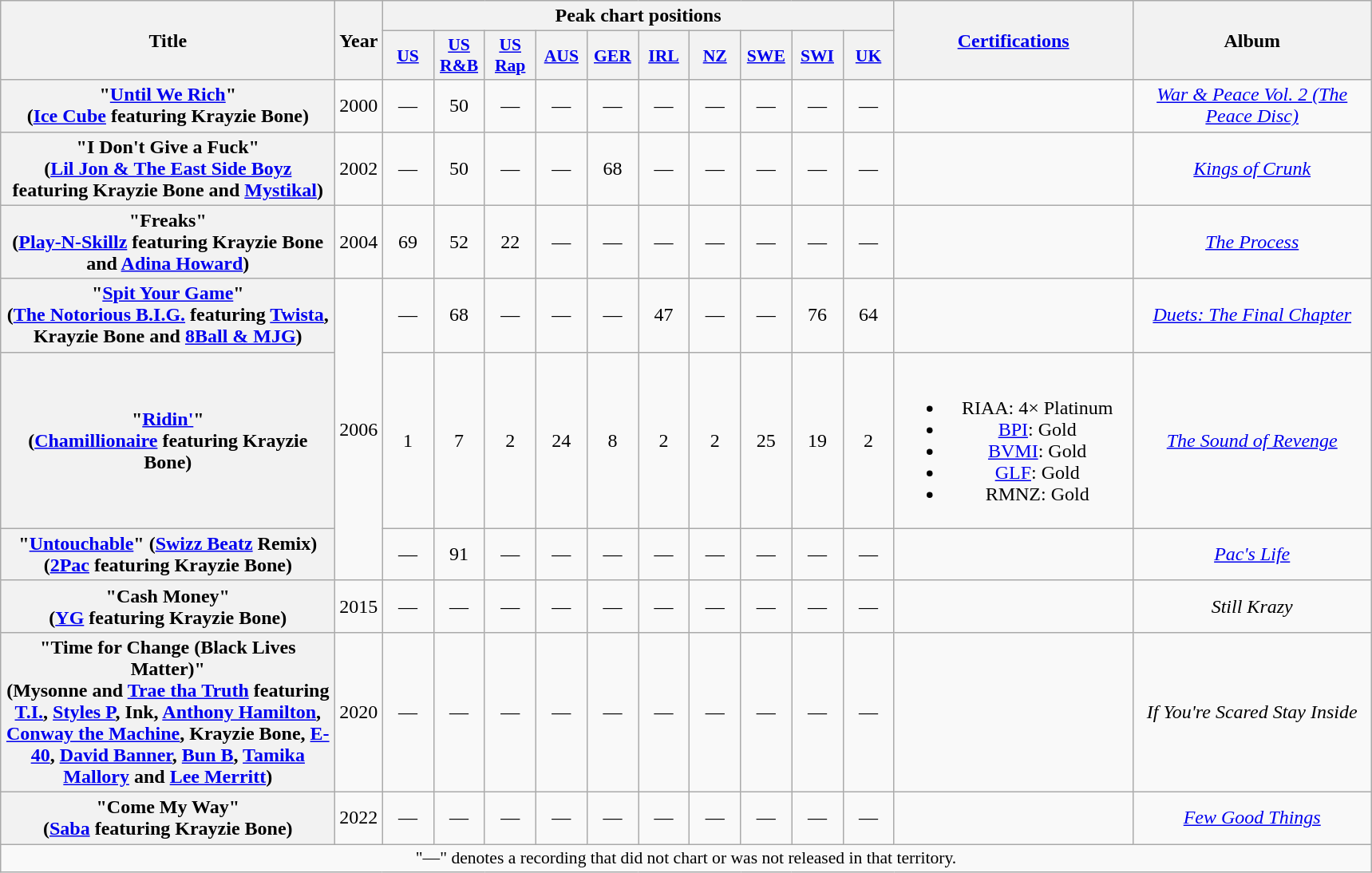<table class="wikitable plainrowheaders" style="text-align:center;">
<tr>
<th scope="col" rowspan="2" style="width:17em;">Title</th>
<th scope="col" rowspan="2" style="width:1em;">Year</th>
<th scope="col" colspan="10">Peak chart positions</th>
<th scope="col" rowspan="2" style="width:12em;"><a href='#'>Certifications</a></th>
<th scope="col" rowspan="2" style="width:12em;">Album</th>
</tr>
<tr>
<th scope="col" style="width:2.5em;font-size:90%;"><a href='#'>US</a><br></th>
<th scope="col" style="width:2.5em;font-size:90%;"><a href='#'>US<br>R&B</a><br></th>
<th scope="col" style="width:2.5em;font-size:90%;"><a href='#'>US<br>Rap</a><br></th>
<th scope="col" style="width:2.5em;font-size:90%;"><a href='#'>AUS</a><br></th>
<th scope="col" style="width:2.5em;font-size:90%;"><a href='#'>GER</a><br></th>
<th scope="col" style="width:2.5em;font-size:90%;"><a href='#'>IRL</a><br></th>
<th scope="col" style="width:2.5em;font-size:90%;"><a href='#'>NZ</a><br></th>
<th scope="col" style="width:2.5em;font-size:90%;"><a href='#'>SWE</a><br></th>
<th scope="col" style="width:2.5em;font-size:90%;"><a href='#'>SWI</a><br></th>
<th scope="col" style="width:2.5em;font-size:90%;"><a href='#'>UK</a><br></th>
</tr>
<tr>
<th scope="row">"<a href='#'>Until We Rich</a>"<br><span>(<a href='#'>Ice Cube</a> featuring Krayzie Bone)</span></th>
<td>2000</td>
<td>—</td>
<td>50</td>
<td>—</td>
<td>—</td>
<td>—</td>
<td>—</td>
<td>—</td>
<td>—</td>
<td>—</td>
<td>—</td>
<td></td>
<td><em><a href='#'>War & Peace Vol. 2 (The Peace Disc)</a></em></td>
</tr>
<tr>
<th scope="row">"I Don't Give a Fuck"<br><span>(<a href='#'>Lil Jon & The East Side Boyz</a> featuring Krayzie Bone and <a href='#'>Mystikal</a>)</span></th>
<td>2002</td>
<td>—</td>
<td>50</td>
<td>—</td>
<td>—</td>
<td>68</td>
<td>—</td>
<td>—</td>
<td>—</td>
<td>—</td>
<td>—</td>
<td></td>
<td><em><a href='#'>Kings of Crunk</a></em></td>
</tr>
<tr>
<th scope="row">"Freaks"<br><span>(<a href='#'>Play-N-Skillz</a> featuring Krayzie Bone and <a href='#'>Adina Howard</a>)</span></th>
<td>2004</td>
<td>69</td>
<td>52</td>
<td>22</td>
<td>—</td>
<td>—</td>
<td>—</td>
<td>—</td>
<td>—</td>
<td>—</td>
<td>—</td>
<td></td>
<td><em><a href='#'>The Process</a></em></td>
</tr>
<tr>
<th scope="row">"<a href='#'>Spit Your Game</a>"<br><span>(<a href='#'>The Notorious B.I.G.</a> featuring <a href='#'>Twista</a>, Krayzie Bone and <a href='#'>8Ball & MJG</a>)</span></th>
<td rowspan="3">2006</td>
<td>—</td>
<td>68</td>
<td>—</td>
<td>—</td>
<td>—</td>
<td>47</td>
<td>—</td>
<td>—</td>
<td>76</td>
<td>64</td>
<td></td>
<td><em><a href='#'>Duets: The Final Chapter</a></em></td>
</tr>
<tr>
<th scope="row">"<a href='#'>Ridin'</a>"<br><span>(<a href='#'>Chamillionaire</a> featuring Krayzie Bone)</span></th>
<td>1</td>
<td>7</td>
<td>2</td>
<td>24</td>
<td>8</td>
<td>2</td>
<td>2</td>
<td>25</td>
<td>19</td>
<td>2</td>
<td><br><ul><li>RIAA: 4× Platinum</li><li><a href='#'>BPI</a>: Gold</li><li><a href='#'>BVMI</a>: Gold</li><li><a href='#'>GLF</a>: Gold</li><li>RMNZ: Gold</li></ul></td>
<td><em><a href='#'>The Sound of Revenge</a></em></td>
</tr>
<tr>
<th scope="row">"<a href='#'>Untouchable</a>" (<a href='#'>Swizz Beatz</a> Remix)<br><span>(<a href='#'>2Pac</a> featuring Krayzie Bone)</span></th>
<td>—</td>
<td>91</td>
<td>—</td>
<td>—</td>
<td>—</td>
<td>—</td>
<td>—</td>
<td>—</td>
<td>—</td>
<td>—</td>
<td></td>
<td><em><a href='#'>Pac's Life</a></em></td>
</tr>
<tr>
<th scope="row">"Cash Money"<br><span>(<a href='#'>YG</a> featuring Krayzie Bone)</span></th>
<td>2015</td>
<td>—</td>
<td>—</td>
<td>—</td>
<td>—</td>
<td>—</td>
<td>—</td>
<td>—</td>
<td>—</td>
<td>—</td>
<td>—</td>
<td></td>
<td><em>Still Krazy</em></td>
</tr>
<tr>
<th scope="row">"Time for Change (Black Lives Matter)"<br><span>(Mysonne and <a href='#'>Trae tha Truth</a> featuring <a href='#'>T.I.</a>, <a href='#'>Styles P</a>, Ink, <a href='#'>Anthony Hamilton</a>, <a href='#'>Conway the Machine</a>, Krayzie Bone, <a href='#'>E-40</a>, <a href='#'>David Banner</a>, <a href='#'>Bun B</a>, <a href='#'>Tamika Mallory</a> and <a href='#'>Lee Merritt</a>)</span></th>
<td>2020</td>
<td>—</td>
<td>—</td>
<td>—</td>
<td>—</td>
<td>—</td>
<td>—</td>
<td>—</td>
<td>—</td>
<td>—</td>
<td>—</td>
<td></td>
<td><em>If You're Scared Stay Inside</em></td>
</tr>
<tr>
<th scope="row">"Come My Way"<br><span>(<a href='#'>Saba</a> featuring Krayzie Bone)</span></th>
<td>2022</td>
<td>—</td>
<td>—</td>
<td>—</td>
<td>—</td>
<td>—</td>
<td>—</td>
<td>—</td>
<td>—</td>
<td>—</td>
<td>—</td>
<td></td>
<td><em><a href='#'>Few Good Things</a></em></td>
</tr>
<tr>
<td colspan="14" style="font-size:90%">"—" denotes a recording that did not chart or was not released in that territory.</td>
</tr>
</table>
